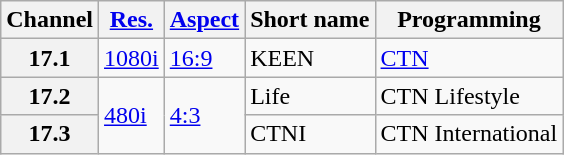<table class="wikitable">
<tr>
<th>Channel</th>
<th><a href='#'>Res.</a></th>
<th><a href='#'>Aspect</a></th>
<th>Short name</th>
<th>Programming</th>
</tr>
<tr>
<th scope = "row">17.1</th>
<td><a href='#'>1080i</a></td>
<td><a href='#'>16:9</a></td>
<td>KEEN</td>
<td><a href='#'>CTN</a></td>
</tr>
<tr>
<th scope = "row">17.2</th>
<td rowspan=2><a href='#'>480i</a></td>
<td rowspan=2><a href='#'>4:3</a></td>
<td>Life</td>
<td>CTN Lifestyle</td>
</tr>
<tr>
<th scope = "row">17.3</th>
<td>CTNI</td>
<td>CTN International</td>
</tr>
</table>
